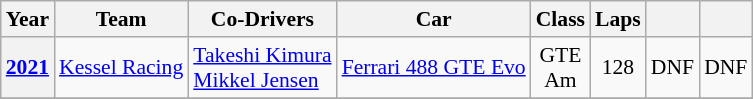<table class="wikitable" style="text-align:center; font-size:90%">
<tr>
<th>Year</th>
<th>Team</th>
<th>Co-Drivers</th>
<th>Car</th>
<th>Class</th>
<th>Laps</th>
<th></th>
<th></th>
</tr>
<tr>
<th><a href='#'>2021</a></th>
<td align="left"> <a href='#'>Kessel Racing</a></td>
<td align="left"> <a href='#'>Takeshi Kimura</a><br> <a href='#'>Mikkel Jensen</a></td>
<td align="left"><a href='#'>Ferrari 488 GTE Evo</a></td>
<td>GTE<br>Am</td>
<td>128</td>
<td>DNF</td>
<td>DNF</td>
</tr>
<tr>
</tr>
</table>
